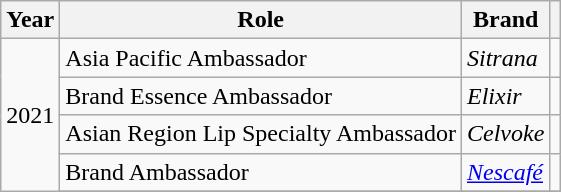<table class="wikitable">
<tr>
<th>Year</th>
<th>Role</th>
<th>Brand</th>
<th class="unsortable"></th>
</tr>
<tr>
<td rowspan="14">2021</td>
<td>Asia Pacific Ambassador</td>
<td><em>Sitrana</em></td>
<td></td>
</tr>
<tr>
<td>Brand Essence Ambassador</td>
<td><em>Elixir</em></td>
<td></td>
</tr>
<tr>
<td>Asian Region Lip Specialty Ambassador</td>
<td><em>Celvoke</em></td>
<td></td>
</tr>
<tr>
<td>Brand Ambassador</td>
<td><em><a href='#'>Nescafé</a></em></td>
<td></td>
</tr>
<tr>
</tr>
</table>
